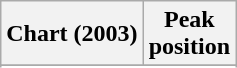<table class="wikitable sortable plainrowheaders">
<tr>
<th scope="col">Chart (2003)</th>
<th scope="col">Peak<br>position</th>
</tr>
<tr>
</tr>
<tr>
</tr>
<tr>
</tr>
<tr>
</tr>
<tr>
</tr>
<tr>
</tr>
<tr>
</tr>
<tr>
</tr>
<tr>
</tr>
<tr>
</tr>
<tr>
</tr>
<tr>
</tr>
<tr>
</tr>
<tr>
</tr>
<tr>
</tr>
<tr>
</tr>
<tr>
</tr>
</table>
